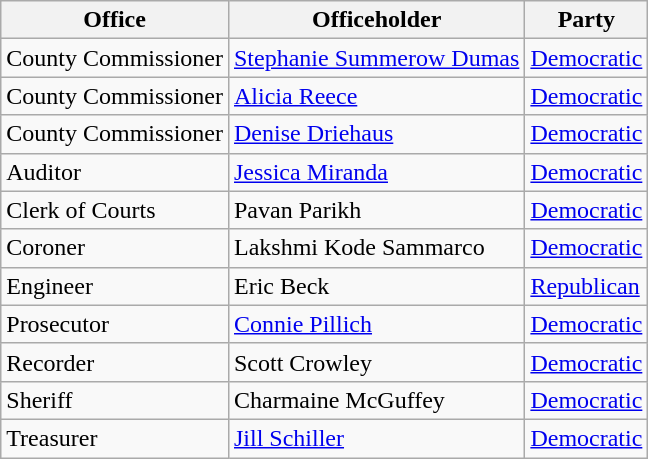<table class="wikitable">
<tr>
<th>Office</th>
<th>Officeholder</th>
<th>Party</th>
</tr>
<tr>
<td>County Commissioner</td>
<td><a href='#'>Stephanie Summerow Dumas</a></td>
<td><a href='#'>Democratic</a></td>
</tr>
<tr>
<td>County Commissioner</td>
<td><a href='#'>Alicia Reece</a></td>
<td><a href='#'>Democratic</a></td>
</tr>
<tr>
<td>County Commissioner</td>
<td><a href='#'>Denise Driehaus</a></td>
<td><a href='#'>Democratic</a></td>
</tr>
<tr>
<td>Auditor</td>
<td><a href='#'>Jessica Miranda</a></td>
<td><a href='#'>Democratic</a></td>
</tr>
<tr>
<td>Clerk of Courts</td>
<td>Pavan Parikh</td>
<td><a href='#'>Democratic</a></td>
</tr>
<tr>
<td>Coroner</td>
<td>Lakshmi Kode Sammarco</td>
<td><a href='#'>Democratic</a></td>
</tr>
<tr>
<td>Engineer</td>
<td>Eric Beck</td>
<td><a href='#'>Republican</a></td>
</tr>
<tr>
<td>Prosecutor</td>
<td><a href='#'>Connie Pillich</a></td>
<td><a href='#'>Democratic</a></td>
</tr>
<tr>
<td>Recorder</td>
<td>Scott Crowley</td>
<td><a href='#'>Democratic</a></td>
</tr>
<tr>
<td>Sheriff</td>
<td>Charmaine McGuffey</td>
<td><a href='#'>Democratic</a></td>
</tr>
<tr>
<td>Treasurer</td>
<td><a href='#'>Jill Schiller</a></td>
<td><a href='#'>Democratic</a></td>
</tr>
</table>
